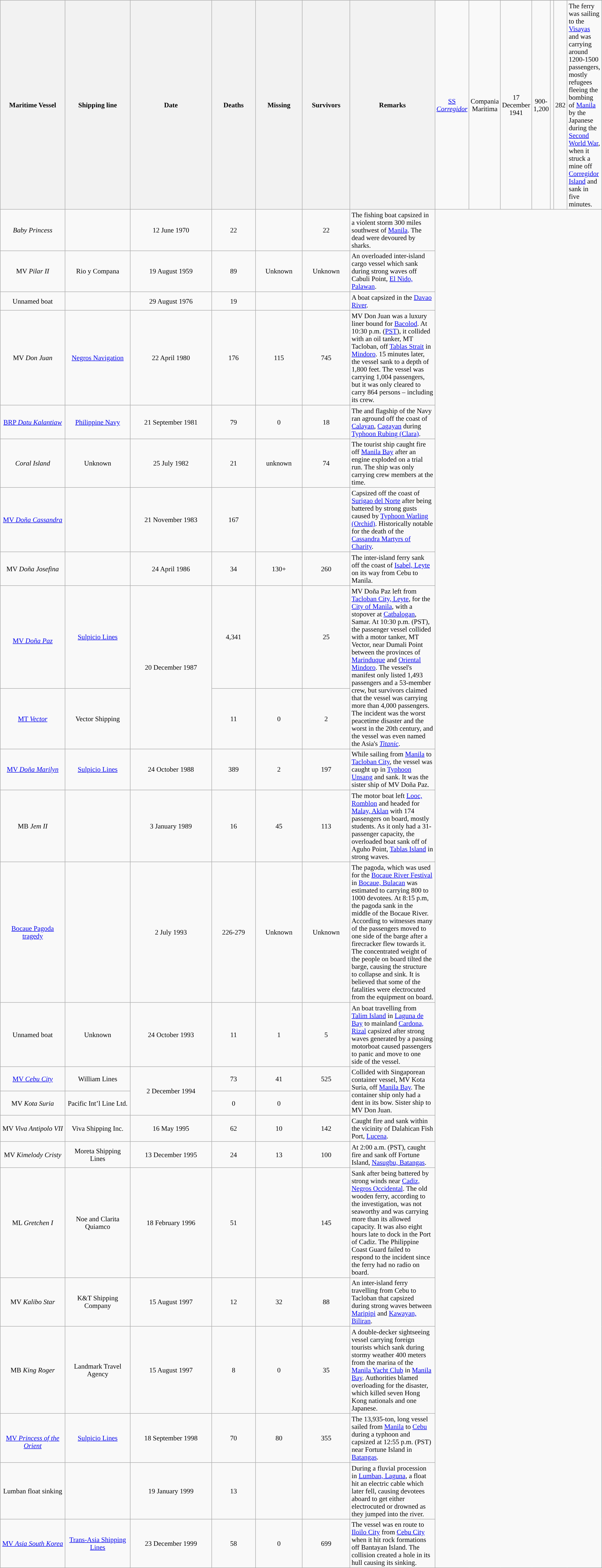<table class="wikitable sortable" style="text-align:center; font-size:90%; line-height:16px; width:100%;">
<tr>
<th scope="col" style="width:15%;" rowspan="2">Maritime Vessel</th>
<th scope="col" style="width:15%;" rowspan="2">Shipping line</th>
<th scope="col" style="width:20%;" rowspan="2">Date</th>
<th scope="col" style="width:10%;" rowspan="2" data-sort-type="number">Deaths</th>
<th scope="col" style="width:10%;" rowspan="2">Missing</th>
<th scope="col" style="width:10%;" rowspan="2">Survivors</th>
<th scope="col" style="width:20%;" rowspan="2">Remarks</th>
</tr>
<tr>
<td scope="row"><a href='#'>SS <em>Corregidor</em></a></td>
<td>Compania Maritima</td>
<td>17 December 1941</td>
<td>900-1,200</td>
<td></td>
<td>282</td>
<td valign="top" align="left">The ferry was sailing to the <a href='#'>Visayas</a> and was carrying around 1200-1500 passengers, mostly refugees fleeing the bombing of <a href='#'>Manila</a> by the Japanese during the <a href='#'>Second World War</a>, when it struck a mine off <a href='#'>Corregidor Island</a> and sank in five minutes.</td>
</tr>
<tr>
<td scope="row"><em>Baby Princess</em></td>
<td></td>
<td>12 June 1970</td>
<td>22</td>
<td></td>
<td>22</td>
<td valign="top" align="left">The fishing boat capsized in a violent storm 300 miles southwest of <a href='#'>Manila</a>. The dead were devoured by sharks.</td>
</tr>
<tr>
<td scope="row">MV <em>Pilar II</em></td>
<td>Rio y Compana</td>
<td>19 August 1959</td>
<td>89</td>
<td>Unknown</td>
<td>Unknown</td>
<td valign="top" align="left">An overloaded inter-island cargo vessel which sank during strong waves off Cabuli Point, <a href='#'>El Nido, Palawan</a>.</td>
</tr>
<tr>
<td scope="row">Unnamed boat</td>
<td></td>
<td>29 August 1976</td>
<td>19</td>
<td></td>
<td></td>
<td valign="top" align="left">A boat capsized in the <a href='#'>Davao River</a>.</td>
</tr>
<tr>
<td scope="row">MV <em>Don Juan</em></td>
<td><a href='#'>Negros Navigation</a></td>
<td>22 April 1980</td>
<td>176</td>
<td>115</td>
<td>745</td>
<td valign="top" align="left">MV Don Juan was a luxury liner bound for <a href='#'>Bacolod</a>. At 10:30 p.m. (<a href='#'>PST</a>), it collided with an oil tanker, MT Tacloban, off <a href='#'>Tablas Strait</a> in <a href='#'>Mindoro</a>. 15 minutes later, the vessel sank to a depth of 1,800 feet. The vessel was carrying 1,004 passengers, but it was only cleared to carry 864 persons – including its crew.</td>
</tr>
<tr>
<td scope="row"><a href='#'>BRP <em>Datu Kalantiaw</em></a></td>
<td><a href='#'>Philippine Navy</a></td>
<td>21 September 1981</td>
<td>79</td>
<td>0</td>
<td>18</td>
<td valign="top" align="left">The  and flagship of the Navy ran aground off the coast of <a href='#'>Calayan</a>, <a href='#'>Cagayan</a> during <a href='#'>Typhoon Rubing (Clara)</a>.</td>
</tr>
<tr>
<td scope="row"><em>Coral Island</em></td>
<td>Unknown</td>
<td>25 July 1982</td>
<td>21</td>
<td>unknown</td>
<td>74</td>
<td valign="top" align="left">The tourist ship caught fire off <a href='#'>Manila Bay</a> after an engine exploded on a trial run. The ship was only carrying crew members at the time.</td>
</tr>
<tr>
<td scope="row"><a href='#'>MV <em>Doña Cassandra</em></a></td>
<td></td>
<td>21 November 1983</td>
<td>167</td>
<td></td>
<td></td>
<td valign="top" align="left">Capsized off the coast of <a href='#'>Surigao del Norte</a> after being battered by strong gusts caused by <a href='#'>Typhoon Warling (Orchid)</a>. Historically notable for the death of the <a href='#'>Cassandra Martyrs of Charity</a>.</td>
</tr>
<tr>
<td scope="row">MV <em>Doña Josefina</em></td>
<td></td>
<td>24 April 1986</td>
<td>34</td>
<td>130+</td>
<td>260</td>
<td valign="top" align="left">The inter-island ferry sank off the coast of <a href='#'>Isabel, Leyte</a> on its way from Cebu to Manila.</td>
</tr>
<tr>
<td scope="row"><br><a href='#'>MV <em>Doña Paz</em></a></td>
<td><a href='#'>Sulpicio Lines</a></td>
<td rowspan="2">20 December 1987</td>
<td>4,341</td>
<td></td>
<td>25</td>
<td valign="top" rowspan="2" align="left">MV Doña Paz left from <a href='#'>Tacloban City, Leyte</a>, for the <a href='#'>City of Manila</a>, with a stopover at <a href='#'>Catbalogan</a>, Samar. At 10:30 p.m. (PST), the passenger vessel collided with a motor tanker, MT Vector, near Dumali Point between the provinces of <a href='#'>Marinduque</a> and <a href='#'>Oriental Mindoro</a>. The vessel's manifest only listed 1,493 passengers and a 53-member crew, but survivors claimed that the vessel was carrying more than 4,000 passengers. The incident was the worst peacetime disaster and the worst in the 20th century, and the vessel was even named the Asia's <em><a href='#'>Titanic</a></em>.</td>
</tr>
<tr>
<td scope="row"><a href='#'>MT <em>Vector</em></a></td>
<td>Vector Shipping</td>
<td>11</td>
<td>0</td>
<td>2</td>
</tr>
<tr>
<td scope="row"><a href='#'>MV <em>Doña Marilyn</em></a></td>
<td><a href='#'>Sulpicio Lines</a></td>
<td>24 October 1988</td>
<td>389</td>
<td>2</td>
<td>197</td>
<td valign="top" align="left">While sailing from <a href='#'>Manila</a> to <a href='#'>Tacloban City</a>, the vessel was caught up in <a href='#'>Typhoon Unsang</a> and sank. It was the sister ship of MV Doña Paz.</td>
</tr>
<tr>
<td scope="row">MB <em>Jem II</em></td>
<td></td>
<td>3 January 1989</td>
<td>16</td>
<td>45</td>
<td>113</td>
<td valign="top" align="left">The motor boat left <a href='#'>Looc, Romblon</a> and headed for <a href='#'>Malay, Aklan</a> with 174 passengers on board, mostly students. As it only had a 31-passenger capacity, the overloaded boat sank off of Aguho Point, <a href='#'>Tablas Island</a> in strong waves.</td>
</tr>
<tr>
<td scope="row"><a href='#'>Bocaue Pagoda tragedy</a></td>
<td></td>
<td>2 July 1993</td>
<td>226-279</td>
<td>Unknown</td>
<td>Unknown</td>
<td valign="top" align="left">The pagoda, which was used for the <a href='#'>Bocaue River Festival</a> in <a href='#'>Bocaue, Bulacan</a> was estimated to carrying 800 to 1000 devotees. At 8:15 p.m, the pagoda sank in the middle of the Bocaue River. According to witnesses many of the passengers moved to one side of the barge after a firecracker flew towards it. The concentrated weight of the people on board tilted the barge, causing the structure to collapse and sink. It is believed that some of the fatalities were electrocuted from the equipment on board.</td>
</tr>
<tr>
<td scope="row">Unnamed boat</td>
<td>Unknown</td>
<td>24 October 1993</td>
<td>11</td>
<td>1</td>
<td>5</td>
<td valign="top" align="left">An boat travelling from <a href='#'>Talim Island</a> in <a href='#'>Laguna de Bay</a> to mainland <a href='#'>Cardona, Rizal</a> capsized after strong waves generated by a passing motorboat caused passengers to panic and move to one side of the vessel.</td>
</tr>
<tr>
<td scope="row"><a href='#'>MV <em>Cebu City</em></a></td>
<td>William Lines</td>
<td rowspan="2">2 December 1994</td>
<td>73</td>
<td>41</td>
<td>525</td>
<td valign="top" rowspan="2" align="left">Collided with Singaporean container vessel, MV Kota Suria, off <a href='#'>Manila Bay</a>. The container ship only had a dent in its bow. Sister ship to MV Don Juan.</td>
</tr>
<tr>
<td scope="row">MV <em>Kota Suria</em></td>
<td> Pacific Int’l Line Ltd.</td>
<td>0</td>
<td>0</td>
<td></td>
</tr>
<tr>
<td scope="row">MV <em>Viva Antipolo VII</em></td>
<td>Viva Shipping Inc.</td>
<td>16 May 1995</td>
<td>62</td>
<td>10</td>
<td>142</td>
<td valign="top" align="left">Caught fire and sank within the vicinity of Dalahican Fish Port, <a href='#'>Lucena</a>.</td>
</tr>
<tr>
<td scope="row">MV <em>Kimelody Cristy</em></td>
<td>Moreta Shipping Lines</td>
<td>13 December 1995</td>
<td>24</td>
<td>13</td>
<td>100</td>
<td valign="top" align="left">At 2:00 a.m. (PST), caught fire and sank off Fortune Island, <a href='#'>Nasugbu, Batangas</a>.</td>
</tr>
<tr>
<td scope="row">ML <em>Gretchen I</em></td>
<td>Noe and Clarita Quiamco</td>
<td>18 February 1996</td>
<td>51</td>
<td></td>
<td>145</td>
<td valign="top" align="left">Sank after being battered by strong winds near <a href='#'>Cadiz, Negros Occidental</a>. The old wooden ferry, according to the investigation, was not seaworthy and was carrying more than its allowed capacity. It was also eight hours late to dock in the Port of Cadiz. The Philippine Coast Guard failed to respond to the incident since the ferry had no radio on board.</td>
</tr>
<tr>
<td scope="row">MV <em>Kalibo Star</em></td>
<td>K&T Shipping Company</td>
<td>15 August 1997</td>
<td>12</td>
<td>32</td>
<td>88</td>
<td valign="top" align="left">An inter-island ferry travelling from Cebu to Tacloban that capsized during strong waves between <a href='#'>Maripipi</a> and <a href='#'>Kawayan, Biliran</a>.</td>
</tr>
<tr>
<td scope="row">MB <em>King Roger</em></td>
<td>Landmark Travel Agency</td>
<td>15 August 1997</td>
<td>8</td>
<td>0</td>
<td>35</td>
<td valign="top" align="left">A double-decker sightseeing vessel carrying foreign tourists which sank during stormy weather 400 meters from the marina of the <a href='#'>Manila Yacht Club</a> in <a href='#'>Manila Bay</a>. Authorities blamed overloading for the disaster, which killed seven Hong Kong nationals and one Japanese.</td>
</tr>
<tr>
<td scope="row"><br><a href='#'>MV <em>Princess of the Orient</em></a></td>
<td><a href='#'>Sulpicio Lines</a></td>
<td>18 September 1998</td>
<td>70</td>
<td>80</td>
<td>355</td>
<td valign="top" align="left">The 13,935-ton,  long vessel sailed from <a href='#'>Manila</a> to <a href='#'>Cebu</a> during a typhoon and capsized at 12:55 p.m. (PST) near Fortune Island in <a href='#'>Batangas</a>.</td>
</tr>
<tr>
<td scope="row">Lumban float sinking</td>
<td></td>
<td>19 January 1999</td>
<td>13</td>
<td></td>
<td></td>
<td valign="top" align="left">During a fluvial procession in <a href='#'>Lumban, Laguna</a>, a float hit an electric cable which later fell, causing devotees aboard to get either electrocuted or drowned as they jumped into the river.</td>
</tr>
<tr>
<td scope="row"><a href='#'>MV <em>Asia South Korea</em></a></td>
<td><a href='#'>Trans-Asia Shipping Lines</a></td>
<td>23 December 1999</td>
<td>58</td>
<td>0</td>
<td>699</td>
<td valign="top" align="left">The vessel was en route to <a href='#'>Iloilo City</a> from <a href='#'>Cebu City</a> when it hit rock formations off Bantayan Island. The collision created a hole in its hull causing its sinking.</td>
</tr>
</table>
